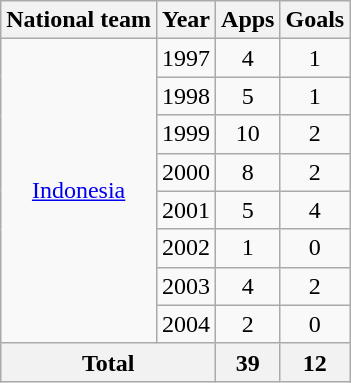<table class="wikitable" style="text-align:center">
<tr>
<th>National team</th>
<th>Year</th>
<th>Apps</th>
<th>Goals</th>
</tr>
<tr>
<td rowspan="8"><a href='#'>Indonesia</a></td>
<td>1997</td>
<td>4</td>
<td>1</td>
</tr>
<tr>
<td>1998</td>
<td>5</td>
<td>1</td>
</tr>
<tr>
<td>1999</td>
<td>10</td>
<td>2</td>
</tr>
<tr>
<td>2000</td>
<td>8</td>
<td>2</td>
</tr>
<tr>
<td>2001</td>
<td>5</td>
<td>4</td>
</tr>
<tr>
<td>2002</td>
<td>1</td>
<td>0</td>
</tr>
<tr>
<td>2003</td>
<td>4</td>
<td>2</td>
</tr>
<tr>
<td>2004</td>
<td>2</td>
<td>0</td>
</tr>
<tr>
<th colspan="2">Total</th>
<th>39</th>
<th>12</th>
</tr>
</table>
